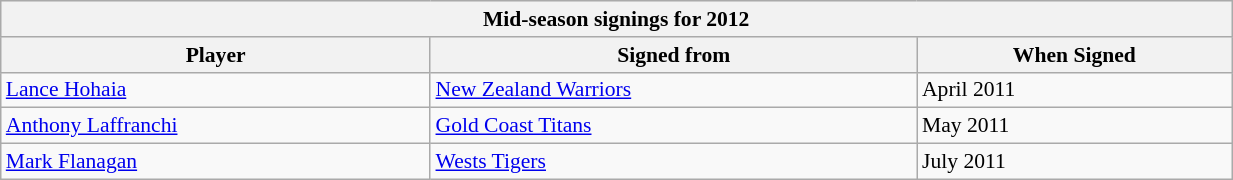<table class="wikitable"  style="width:65%; font-size:90%;">
<tr style="background:#efefef;">
<th colspan=11>Mid-season signings for 2012</th>
</tr>
<tr>
<th>Player</th>
<th>Signed from</th>
<th>When Signed</th>
</tr>
<tr>
<td><a href='#'>Lance Hohaia</a></td>
<td><a href='#'>New Zealand Warriors</a></td>
<td>April 2011</td>
</tr>
<tr>
<td><a href='#'>Anthony Laffranchi</a></td>
<td><a href='#'>Gold Coast Titans</a></td>
<td>May 2011</td>
</tr>
<tr>
<td><a href='#'>Mark Flanagan</a></td>
<td><a href='#'>Wests Tigers</a></td>
<td>July 2011</td>
</tr>
</table>
